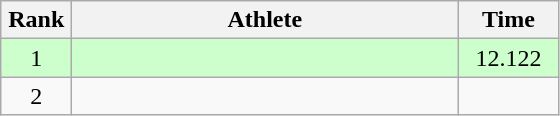<table class=wikitable style="text-align:center">
<tr>
<th width=40>Rank</th>
<th width=250>Athlete</th>
<th width=60>Time</th>
</tr>
<tr bgcolor="ccffcc">
<td>1</td>
<td align=left></td>
<td>12.122</td>
</tr>
<tr>
<td>2</td>
<td align=left></td>
<td></td>
</tr>
</table>
